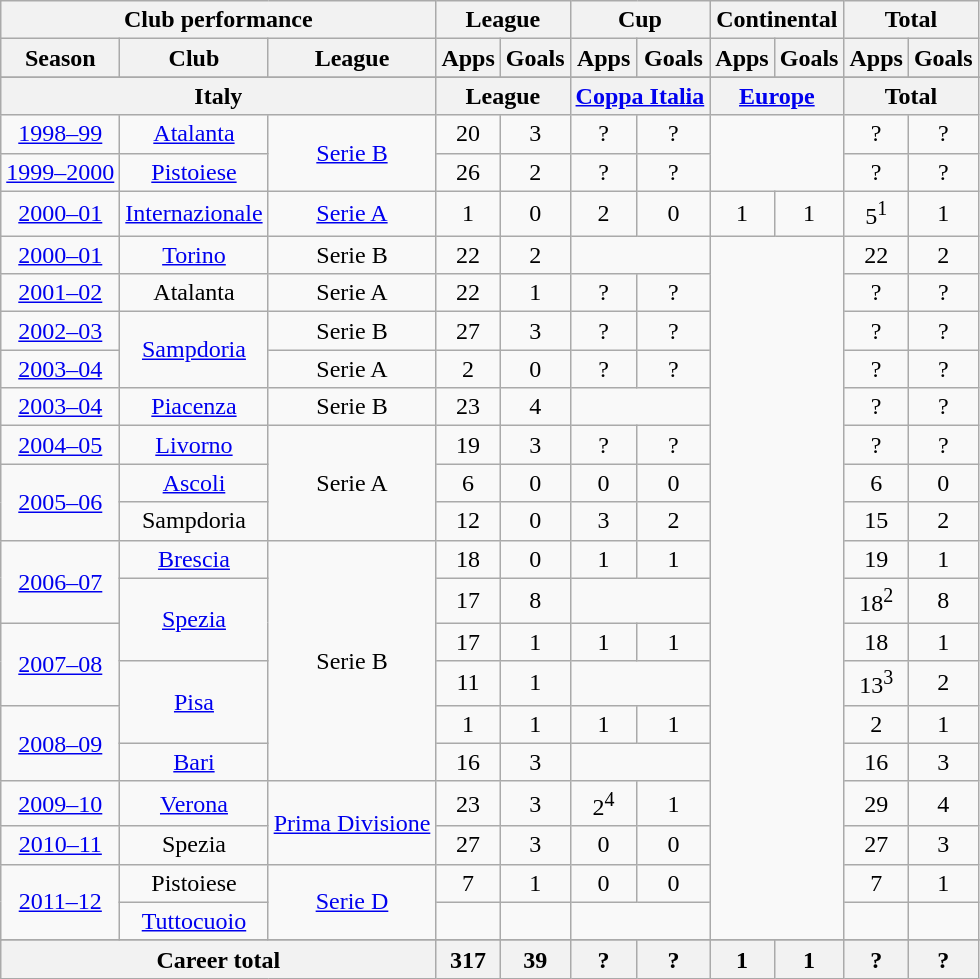<table class="wikitable" style="text-align:center">
<tr>
<th colspan=3>Club performance</th>
<th colspan=2>League</th>
<th colspan=2>Cup</th>
<th colspan=2>Continental</th>
<th colspan=2>Total</th>
</tr>
<tr>
<th>Season</th>
<th>Club</th>
<th>League</th>
<th>Apps</th>
<th>Goals</th>
<th>Apps</th>
<th>Goals</th>
<th>Apps</th>
<th>Goals</th>
<th>Apps</th>
<th>Goals</th>
</tr>
<tr>
</tr>
<tr>
<th colspan=3>Italy</th>
<th colspan=2>League</th>
<th colspan=2><a href='#'>Coppa Italia</a></th>
<th colspan=2><a href='#'>Europe</a></th>
<th colspan=2>Total</th>
</tr>
<tr>
<td><a href='#'>1998–99</a></td>
<td><a href='#'>Atalanta</a></td>
<td rowspan=2><a href='#'>Serie B</a></td>
<td>20</td>
<td>3</td>
<td>?</td>
<td>?</td>
<td rowspan=2 colspan=2></td>
<td>?</td>
<td>?</td>
</tr>
<tr>
<td><a href='#'>1999–2000</a></td>
<td><a href='#'>Pistoiese</a></td>
<td>26</td>
<td>2</td>
<td>?</td>
<td>?</td>
<td>?</td>
<td>?</td>
</tr>
<tr>
<td><a href='#'>2000–01</a></td>
<td><a href='#'>Internazionale</a></td>
<td><a href='#'>Serie A</a></td>
<td>1</td>
<td>0</td>
<td>2</td>
<td>0</td>
<td>1</td>
<td>1</td>
<td>5<sup>1</sup></td>
<td>1</td>
</tr>
<tr>
<td><a href='#'>2000–01</a></td>
<td><a href='#'>Torino</a></td>
<td>Serie B</td>
<td>22</td>
<td>2</td>
<td colspan=2></td>
<td rowspan=18 colspan=2></td>
<td>22</td>
<td>2</td>
</tr>
<tr>
<td><a href='#'>2001–02</a></td>
<td>Atalanta</td>
<td>Serie A</td>
<td>22</td>
<td>1</td>
<td>?</td>
<td>?</td>
<td>?</td>
<td>?</td>
</tr>
<tr>
<td><a href='#'>2002–03</a></td>
<td rowspan=2><a href='#'>Sampdoria</a></td>
<td>Serie B</td>
<td>27</td>
<td>3</td>
<td>?</td>
<td>?</td>
<td>?</td>
<td>?</td>
</tr>
<tr>
<td><a href='#'>2003–04</a></td>
<td>Serie A</td>
<td>2</td>
<td>0</td>
<td>?</td>
<td>?</td>
<td>?</td>
<td>?</td>
</tr>
<tr>
<td><a href='#'>2003–04</a></td>
<td><a href='#'>Piacenza</a></td>
<td>Serie B</td>
<td>23</td>
<td>4</td>
<td colspan=2></td>
<td>?</td>
<td>?</td>
</tr>
<tr>
<td><a href='#'>2004–05</a></td>
<td><a href='#'>Livorno</a></td>
<td rowspan=3>Serie A</td>
<td>19</td>
<td>3</td>
<td>?</td>
<td>?</td>
<td>?</td>
<td>?</td>
</tr>
<tr>
<td rowspan=2><a href='#'>2005–06</a></td>
<td><a href='#'>Ascoli</a></td>
<td>6</td>
<td>0</td>
<td>0</td>
<td>0</td>
<td>6</td>
<td>0</td>
</tr>
<tr>
<td>Sampdoria</td>
<td>12</td>
<td>0</td>
<td>3</td>
<td>2</td>
<td>15</td>
<td>2</td>
</tr>
<tr>
<td rowspan=2><a href='#'>2006–07</a></td>
<td><a href='#'>Brescia</a></td>
<td rowspan=6>Serie B</td>
<td>18</td>
<td>0</td>
<td>1</td>
<td>1</td>
<td>19</td>
<td>1</td>
</tr>
<tr>
<td rowspan=2><a href='#'>Spezia</a></td>
<td>17</td>
<td>8</td>
<td colspan=2></td>
<td>18<sup>2</sup></td>
<td>8</td>
</tr>
<tr>
<td rowspan=2><a href='#'>2007–08</a></td>
<td>17</td>
<td>1</td>
<td>1</td>
<td>1</td>
<td>18</td>
<td>1</td>
</tr>
<tr>
<td rowspan=2><a href='#'>Pisa</a></td>
<td>11</td>
<td>1</td>
<td colspan=2></td>
<td>13<sup>3</sup></td>
<td>2</td>
</tr>
<tr>
<td rowspan=2><a href='#'>2008–09</a></td>
<td>1</td>
<td>1</td>
<td>1</td>
<td>1</td>
<td>2</td>
<td>1</td>
</tr>
<tr>
<td><a href='#'>Bari</a></td>
<td>16</td>
<td>3</td>
<td colspan=2></td>
<td>16</td>
<td>3</td>
</tr>
<tr>
<td><a href='#'>2009–10</a></td>
<td><a href='#'>Verona</a></td>
<td rowspan=2><a href='#'>Prima Divisione</a></td>
<td>23</td>
<td>3</td>
<td>2<sup>4</sup></td>
<td>1</td>
<td>29</td>
<td>4</td>
</tr>
<tr>
<td><a href='#'>2010–11</a></td>
<td>Spezia</td>
<td>27</td>
<td>3</td>
<td>0</td>
<td>0</td>
<td>27</td>
<td>3</td>
</tr>
<tr>
<td rowspan=2><a href='#'>2011–12</a></td>
<td>Pistoiese</td>
<td rowspan=2><a href='#'>Serie D</a></td>
<td>7</td>
<td>1</td>
<td>0</td>
<td>0</td>
<td>7</td>
<td>1</td>
</tr>
<tr>
<td><a href='#'>Tuttocuoio</a></td>
<td></td>
<td></td>
<td colspan=2></td>
<td></td>
<td></td>
</tr>
<tr>
</tr>
<tr>
<th colspan=3>Career total</th>
<th>317</th>
<th>39</th>
<th>?</th>
<th>?</th>
<th>1</th>
<th>1</th>
<th>?</th>
<th>?</th>
</tr>
</table>
